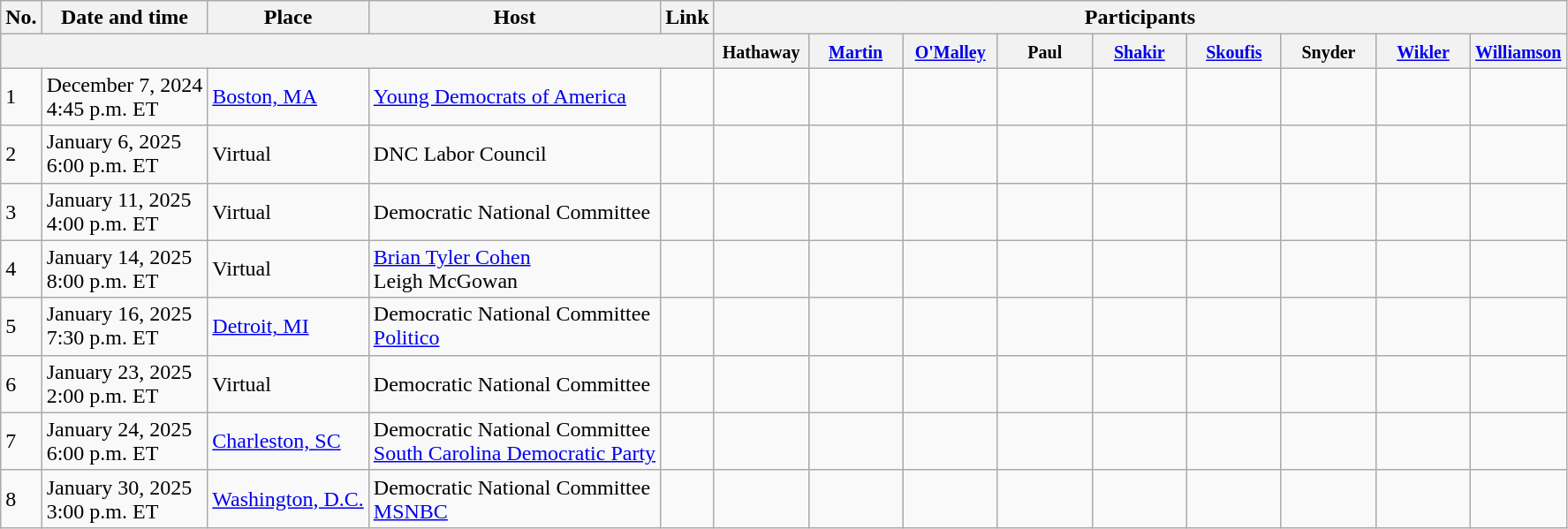<table class="wikitable" text-align:center;">
<tr>
<th style="white-space:nowrap;">No.</th>
<th>Date and time</th>
<th>Place</th>
<th>Host</th>
<th>Link</th>
<th scope="col" colspan="9">Participants</th>
</tr>
<tr>
<th colspan="5"><br></th>
<th scope="col" style="width:4em;"><small>Hathaway</small></th>
<th scope="col" style="width:4em;"><small><a href='#'>Martin</a></small></th>
<th scope="col" style="width:4em;"><small><a href='#'>O'Malley</a></small></th>
<th scope="col" style="width:4em;"><small>Paul</small></th>
<th scope="col" style="width:4em;"><small><a href='#'>Shakir</a></small></th>
<th scope="col" style="width:4em;"><small><a href='#'>Skoufis</a></small></th>
<th scope="col" style="width:4em;"><small>Snyder</small></th>
<th scope="col" style="width:4em;"><small><a href='#'>Wikler</a></small></th>
<th scope="col" style="width:4em;"><small><a href='#'>Williamson</a></small></th>
</tr>
<tr>
<td>1</td>
<td style="white-space:nowrap;">December 7, 2024<br>4:45 p.m. ET</td>
<td style="white-space:nowrap;"><a href='#'>Boston, MA</a></td>
<td style="white-space:nowrap;"><a href='#'>Young Democrats of America</a></td>
<td style="white-space:nowrap;"></td>
<td> </td>
<td> </td>
<td> </td>
<td> </td>
<td> </td>
<td> </td>
<td> </td>
<td> </td>
<td> </td>
</tr>
<tr>
<td>2</td>
<td style="white-space:nowrap;">January 6, 2025<br>6:00 p.m. ET</td>
<td style="white-space:nowrap;">Virtual</td>
<td style="white-space:nowrap;">DNC Labor Council</td>
<td style="white-space:nowrap;"></td>
<td> </td>
<td> </td>
<td> </td>
<td> </td>
<td> </td>
<td> </td>
<td> </td>
<td> </td>
<td> </td>
</tr>
<tr>
<td>3</td>
<td style="white-space:nowrap;">January 11, 2025<br>4:00 p.m. ET</td>
<td style="white-space:nowrap;">Virtual</td>
<td style="white-space:nowrap;">Democratic National Committee</td>
<td style="white-space:nowrap;"></td>
<td> </td>
<td> </td>
<td> </td>
<td> </td>
<td> </td>
<td> </td>
<td> </td>
<td> </td>
<td> </td>
</tr>
<tr>
<td>4</td>
<td style="white-space:nowrap;">January 14, 2025<br>8:00 p.m. ET</td>
<td style="white-space:nowrap;">Virtual</td>
<td style="white-space:nowrap;"><a href='#'>Brian Tyler Cohen</a><br>Leigh McGowan</td>
<td style="white-space:nowrap;"></td>
<td> </td>
<td> </td>
<td> </td>
<td> </td>
<td> </td>
<td> </td>
<td> </td>
<td> </td>
<td> </td>
</tr>
<tr>
<td>5</td>
<td style="white-space:nowrap;">January 16, 2025<br>7:30 p.m. ET</td>
<td style="white-space:nowrap;"><a href='#'>Detroit, MI</a></td>
<td style="white-space:nowrap;">Democratic National Committee<br><a href='#'>Politico</a></td>
<td style="white-space:nowrap;"></td>
<td> </td>
<td> </td>
<td> </td>
<td> </td>
<td> </td>
<td> </td>
<td> </td>
<td> </td>
<td> </td>
</tr>
<tr>
<td>6</td>
<td style="white-space:nowrap;">January 23, 2025<br>2:00 p.m. ET</td>
<td style="white-space:nowrap;">Virtual</td>
<td style="white-space:nowrap;">Democratic National Committee</td>
<td style="white-space:nowrap;"></td>
<td> </td>
<td> </td>
<td> </td>
<td> </td>
<td> </td>
<td> </td>
<td> </td>
<td> </td>
<td> </td>
</tr>
<tr>
<td>7</td>
<td style="white-space:nowrap;">January 24, 2025<br>6:00 p.m. ET</td>
<td style="white-space:nowrap;"><a href='#'>Charleston, SC</a></td>
<td style="white-space:nowrap;">Democratic National Committee<br><a href='#'>South Carolina Democratic Party</a></td>
<td style="white-space:nowrap;"></td>
<td> </td>
<td> </td>
<td> </td>
<td> </td>
<td> </td>
<td> </td>
<td> </td>
<td> </td>
<td> </td>
</tr>
<tr>
<td>8</td>
<td style="white-space:nowrap;">January 30, 2025<br>3:00 p.m. ET</td>
<td style="white-space:nowrap;"><a href='#'>Washington, D.C.</a></td>
<td style="white-space:nowrap;">Democratic National Committee<br><a href='#'>MSNBC</a></td>
<td style="white-space:nowrap;"></td>
<td> </td>
<td> </td>
<td> </td>
<td> </td>
<td> </td>
<td> </td>
<td> </td>
<td> </td>
<td> </td>
</tr>
</table>
